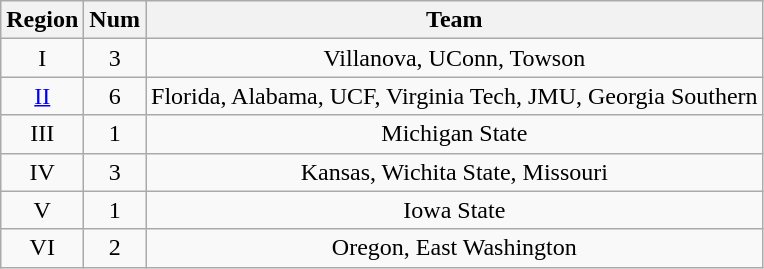<table class="wikitable sortable" style="text-align:center">
<tr>
<th>Region</th>
<th>Num</th>
<th>Team</th>
</tr>
<tr>
<td>I</td>
<td>3</td>
<td>Villanova, UConn, Towson</td>
</tr>
<tr>
<td><a href='#'>II</a></td>
<td>6</td>
<td>Florida, Alabama, UCF, Virginia Tech, JMU, Georgia Southern</td>
</tr>
<tr>
<td>III</td>
<td>1</td>
<td>Michigan State</td>
</tr>
<tr>
<td>IV</td>
<td>3</td>
<td>Kansas, Wichita State, Missouri</td>
</tr>
<tr>
<td>V</td>
<td>1</td>
<td>Iowa State</td>
</tr>
<tr>
<td>VI</td>
<td>2</td>
<td>Oregon, East Washington</td>
</tr>
</table>
